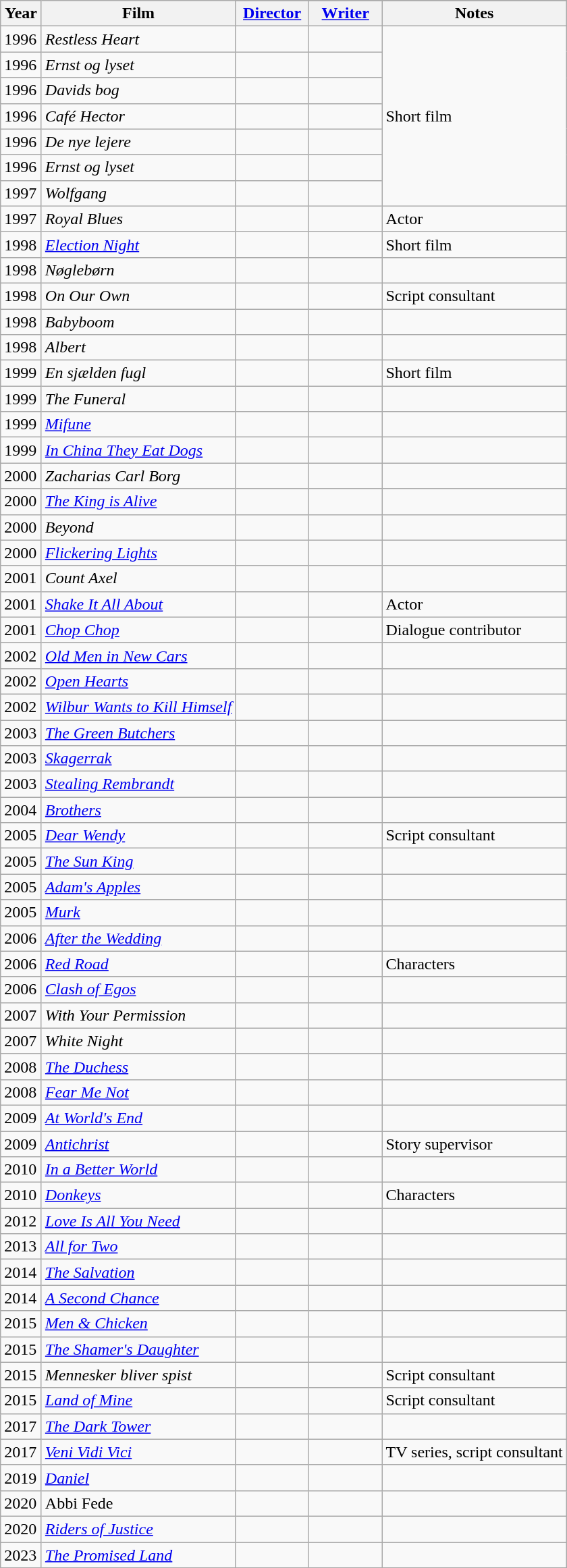<table class="wikitable sortable">
<tr>
<th rowspan="2" style="width:33px;">Year</th>
<th rowspan="2">Film</th>
</tr>
<tr>
<th width=65><a href='#'>Director</a></th>
<th width=65><a href='#'>Writer</a></th>
<th scope="col">Notes</th>
</tr>
<tr>
<td>1996</td>
<td><em>Restless Heart</em></td>
<td></td>
<td></td>
<td rowspan=7>Short film</td>
</tr>
<tr>
<td>1996</td>
<td><em>Ernst og lyset</em></td>
<td></td>
<td></td>
</tr>
<tr>
<td>1996</td>
<td><em>Davids bog</em></td>
<td></td>
<td></td>
</tr>
<tr>
<td>1996</td>
<td><em>Café Hector</em></td>
<td></td>
<td></td>
</tr>
<tr>
<td>1996</td>
<td><em>De nye lejere</em></td>
<td></td>
<td></td>
</tr>
<tr>
<td>1996</td>
<td><em>Ernst og lyset</em></td>
<td></td>
<td></td>
</tr>
<tr>
<td>1997</td>
<td><em>Wolfgang</em></td>
<td></td>
<td></td>
</tr>
<tr>
<td>1997</td>
<td><em>Royal Blues</em></td>
<td></td>
<td></td>
<td>Actor</td>
</tr>
<tr>
<td>1998</td>
<td><em><a href='#'>Election Night</a></em></td>
<td></td>
<td></td>
<td>Short film</td>
</tr>
<tr>
<td>1998</td>
<td><em>Nøglebørn</em></td>
<td></td>
<td></td>
<td></td>
</tr>
<tr>
<td>1998</td>
<td><em>On Our Own</em></td>
<td></td>
<td></td>
<td>Script consultant</td>
</tr>
<tr>
<td>1998</td>
<td><em>Babyboom</em></td>
<td></td>
<td></td>
<td></td>
</tr>
<tr>
<td>1998</td>
<td><em>Albert</em></td>
<td></td>
<td></td>
<td></td>
</tr>
<tr>
<td>1999</td>
<td><em>En sjælden fugl</em></td>
<td></td>
<td></td>
<td>Short film</td>
</tr>
<tr>
<td>1999</td>
<td><em>The Funeral</em></td>
<td></td>
<td></td>
<td></td>
</tr>
<tr>
<td>1999</td>
<td><em><a href='#'>Mifune</a></em></td>
<td></td>
<td></td>
<td></td>
</tr>
<tr>
<td>1999</td>
<td><em><a href='#'>In China They Eat Dogs</a></em></td>
<td></td>
<td></td>
<td></td>
</tr>
<tr>
<td>2000</td>
<td><em>Zacharias Carl Borg</em></td>
<td></td>
<td></td>
<td></td>
</tr>
<tr>
<td>2000</td>
<td><em><a href='#'>The King is Alive</a></em></td>
<td></td>
<td></td>
<td></td>
</tr>
<tr>
<td>2000</td>
<td><em>Beyond</em></td>
<td></td>
<td></td>
<td></td>
</tr>
<tr>
<td>2000</td>
<td><em><a href='#'>Flickering Lights</a></em></td>
<td></td>
<td></td>
<td></td>
</tr>
<tr>
<td>2001</td>
<td><em>Count Axel</em></td>
<td></td>
<td></td>
<td></td>
</tr>
<tr>
<td>2001</td>
<td><em><a href='#'>Shake It All About</a></em></td>
<td></td>
<td></td>
<td>Actor</td>
</tr>
<tr>
<td>2001</td>
<td><em><a href='#'>Chop Chop</a></em></td>
<td></td>
<td></td>
<td>Dialogue contributor</td>
</tr>
<tr>
<td>2002</td>
<td><em><a href='#'>Old Men in New Cars</a></em></td>
<td></td>
<td></td>
<td></td>
</tr>
<tr>
<td>2002</td>
<td><em><a href='#'>Open Hearts</a></em></td>
<td></td>
<td></td>
<td></td>
</tr>
<tr>
<td>2002</td>
<td><em><a href='#'>Wilbur Wants to Kill Himself</a></em></td>
<td></td>
<td></td>
<td></td>
</tr>
<tr>
<td>2003</td>
<td><em><a href='#'>The Green Butchers</a></em></td>
<td></td>
<td></td>
<td></td>
</tr>
<tr>
<td>2003</td>
<td><em><a href='#'>Skagerrak</a></em></td>
<td></td>
<td></td>
<td></td>
</tr>
<tr>
<td>2003</td>
<td><em><a href='#'>Stealing Rembrandt</a></em></td>
<td></td>
<td></td>
<td></td>
</tr>
<tr>
<td>2004</td>
<td><em><a href='#'>Brothers</a></em></td>
<td></td>
<td></td>
<td></td>
</tr>
<tr>
<td>2005</td>
<td><em><a href='#'>Dear Wendy</a></em></td>
<td></td>
<td></td>
<td>Script consultant</td>
</tr>
<tr>
<td>2005</td>
<td><em><a href='#'>The Sun King</a></em></td>
<td></td>
<td></td>
<td></td>
</tr>
<tr>
<td>2005</td>
<td><em><a href='#'>Adam's Apples</a></em></td>
<td></td>
<td></td>
<td></td>
</tr>
<tr>
<td>2005</td>
<td><em><a href='#'>Murk</a></em></td>
<td></td>
<td></td>
<td></td>
</tr>
<tr>
<td>2006</td>
<td><em><a href='#'>After the Wedding</a></em></td>
<td></td>
<td></td>
<td></td>
</tr>
<tr>
<td>2006</td>
<td><em><a href='#'>Red Road</a></em></td>
<td></td>
<td></td>
<td>Characters</td>
</tr>
<tr>
<td>2006</td>
<td><em><a href='#'>Clash of Egos</a></em></td>
<td></td>
<td></td>
<td></td>
</tr>
<tr>
<td>2007</td>
<td><em>With Your Permission</em></td>
<td></td>
<td></td>
<td></td>
</tr>
<tr>
<td>2007</td>
<td><em>White Night</em></td>
<td></td>
<td></td>
<td></td>
</tr>
<tr>
<td>2008</td>
<td><em><a href='#'>The Duchess</a></em></td>
<td></td>
<td></td>
<td></td>
</tr>
<tr>
<td>2008</td>
<td><em><a href='#'>Fear Me Not</a></em></td>
<td></td>
<td></td>
<td></td>
</tr>
<tr>
<td>2009</td>
<td><em><a href='#'>At World's End</a></em></td>
<td></td>
<td></td>
<td></td>
</tr>
<tr>
<td>2009</td>
<td><em><a href='#'>Antichrist</a></em></td>
<td></td>
<td></td>
<td>Story supervisor</td>
</tr>
<tr>
<td>2010</td>
<td><em><a href='#'>In a Better World</a></em></td>
<td></td>
<td></td>
<td></td>
</tr>
<tr>
<td>2010</td>
<td><em><a href='#'>Donkeys</a></em></td>
<td></td>
<td></td>
<td>Characters</td>
</tr>
<tr>
<td>2012</td>
<td><em><a href='#'>Love Is All You Need</a></em></td>
<td></td>
<td></td>
<td></td>
</tr>
<tr>
<td>2013</td>
<td><em><a href='#'>All for Two</a></em></td>
<td></td>
<td></td>
<td></td>
</tr>
<tr>
<td>2014</td>
<td><em><a href='#'>The Salvation</a></em></td>
<td></td>
<td></td>
<td></td>
</tr>
<tr>
<td>2014</td>
<td><em><a href='#'>A Second Chance</a></em></td>
<td></td>
<td></td>
<td></td>
</tr>
<tr>
<td>2015</td>
<td><em><a href='#'>Men & Chicken</a></em></td>
<td></td>
<td></td>
<td></td>
</tr>
<tr>
<td>2015</td>
<td><em><a href='#'>The Shamer's Daughter</a></em></td>
<td></td>
<td></td>
<td></td>
</tr>
<tr>
<td>2015</td>
<td><em>Mennesker bliver spist</em></td>
<td></td>
<td></td>
<td>Script consultant</td>
</tr>
<tr>
<td>2015</td>
<td><em><a href='#'>Land of Mine</a></em></td>
<td></td>
<td></td>
<td>Script consultant</td>
</tr>
<tr>
<td>2017</td>
<td><em><a href='#'>The Dark Tower</a></em></td>
<td></td>
<td></td>
<td></td>
</tr>
<tr>
<td>2017</td>
<td><em><a href='#'>Veni Vidi Vici</a></em></td>
<td></td>
<td></td>
<td>TV series, script consultant</td>
</tr>
<tr>
<td>2019</td>
<td><em><a href='#'>Daniel</a></em></td>
<td></td>
<td></td>
<td></td>
</tr>
<tr>
<td>2020</td>
<td>Abbi Fede</td>
<td></td>
<td></td>
<td></td>
</tr>
<tr>
<td>2020</td>
<td><em><a href='#'>Riders of Justice</a></em></td>
<td></td>
<td></td>
<td></td>
</tr>
<tr>
<td>2023</td>
<td><em><a href='#'>The Promised Land</a></em></td>
<td></td>
<td></td>
<td></td>
</tr>
<tr>
</tr>
</table>
